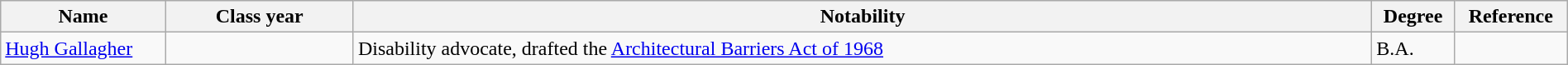<table class="wikitable" style="width:100%">
<tr>
<th style="width:*;">Name</th>
<th style="width:12%;">Class year</th>
<th class="unsortable" style="width:65%;">Notability</th>
<th>Degree</th>
<th>Reference</th>
</tr>
<tr>
<td><a href='#'>Hugh Gallagher</a></td>
<td></td>
<td>Disability advocate, drafted the <a href='#'>Architectural Barriers Act of 1968</a></td>
<td>B.A.</td>
<td></td>
</tr>
</table>
